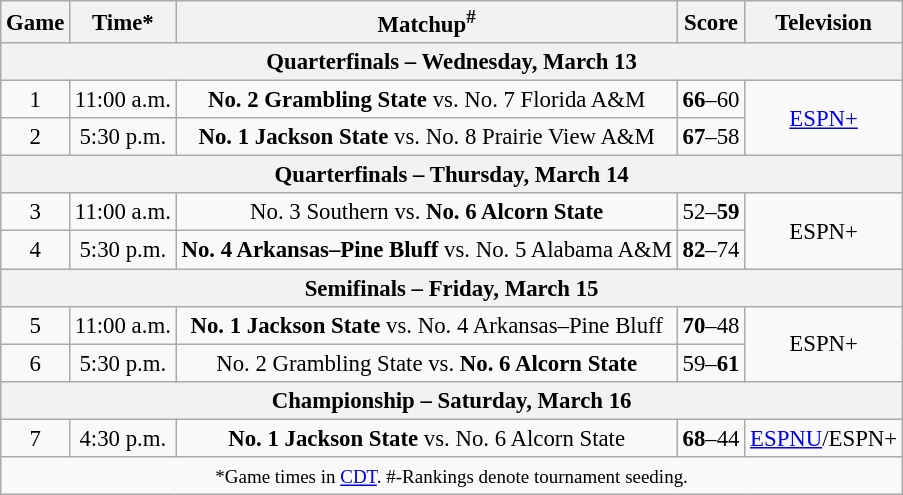<table class="wikitable" style="font-size: 95%;text-align:center">
<tr>
<th>Game</th>
<th>Time*</th>
<th>Matchup<sup>#</sup></th>
<th>Score</th>
<th>Television</th>
</tr>
<tr>
<th colspan="6">Quarterfinals – Wednesday, March 13</th>
</tr>
<tr>
<td>1</td>
<td>11:00 a.m.</td>
<td><strong>No. 2 Grambling State</strong> vs. No. 7 Florida A&M</td>
<td><strong>66</strong>–60</td>
<td rowspan="2"><a href='#'>ESPN+</a></td>
</tr>
<tr>
<td>2</td>
<td>5:30 p.m.</td>
<td><strong>No. 1 Jackson State</strong> vs. No. 8 Prairie View A&M</td>
<td><strong>67</strong>–58</td>
</tr>
<tr>
<th colspan="6">Quarterfinals – Thursday, March 14</th>
</tr>
<tr>
<td>3</td>
<td>11:00 a.m.</td>
<td>No. 3 Southern vs. <strong>No. 6 Alcorn State</strong></td>
<td>52–<strong>59</strong></td>
<td rowspan="2">ESPN+</td>
</tr>
<tr>
<td>4</td>
<td>5:30 p.m.</td>
<td><strong>No. 4 Arkansas–Pine Bluff</strong> vs. No. 5 Alabama A&M</td>
<td><strong>82</strong>–74</td>
</tr>
<tr>
<th colspan="6">Semifinals – Friday, March 15</th>
</tr>
<tr>
<td>5</td>
<td>11:00 a.m.</td>
<td><strong>No. 1 Jackson State</strong> vs. No. 4 Arkansas–Pine Bluff</td>
<td><strong>70</strong>–48</td>
<td rowspan="2">ESPN+</td>
</tr>
<tr>
<td>6</td>
<td>5:30 p.m.</td>
<td>No. 2 Grambling State vs. <strong>No. 6 Alcorn State</strong></td>
<td>59–<strong>61</strong></td>
</tr>
<tr>
<th colspan="6">Championship – Saturday, March 16</th>
</tr>
<tr>
<td>7</td>
<td>4:30 p.m.</td>
<td><strong>No. 1 Jackson State</strong> vs. No. 6 Alcorn State</td>
<td><strong>68</strong>–44</td>
<td rowspan="1"><a href='#'>ESPNU</a>/ESPN+</td>
</tr>
<tr>
<td colspan="6"><small>*Game times in <a href='#'>CDT</a>. #-Rankings denote tournament seeding.</small></td>
</tr>
</table>
